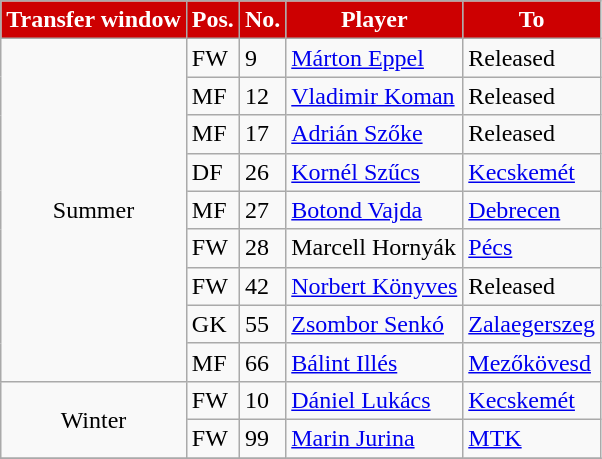<table class="wikitable plainrowheaders sortable">
<tr>
<th style="background-color:#CD0001;color:white">Transfer window</th>
<th style="background-color:#CD0001;color:white">Pos.</th>
<th style="background-color:#CD0001;color:white">No.</th>
<th style="background-color:#CD0001;color:white">Player</th>
<th style="background-color:#CD0001;color:white">To</th>
</tr>
<tr>
<td rowspan="9" style="text-align:center;">Summer</td>
<td style=text-aligncenter;>FW</td>
<td style=text-aligncenter;>9</td>
<td style=text-alignleft;> <a href='#'>Márton Eppel</a></td>
<td style=text-alignleft;>Released</td>
</tr>
<tr>
<td style=text-aligncenter;>MF</td>
<td style=text-aligncenter;>12</td>
<td style=text-alignleft;> <a href='#'>Vladimir Koman</a></td>
<td style=text-alignleft;>Released</td>
</tr>
<tr>
<td style=text-aligncenter;>MF</td>
<td style=text-aligncenter;>17</td>
<td style=text-alignleft;> <a href='#'>Adrián Szőke</a></td>
<td style=text-alignleft;>Released</td>
</tr>
<tr>
<td style=text-aligncenter;>DF</td>
<td style=text-aligncenter;>26</td>
<td style=text-alignleft;> <a href='#'>Kornél Szűcs</a></td>
<td style=text-alignleft;><a href='#'>Kecskemét</a></td>
</tr>
<tr>
<td style=text-aligncenter;>MF</td>
<td style=text-aligncenter;>27</td>
<td style=text-alignleft;> <a href='#'>Botond Vajda</a></td>
<td style=text-alignleft;><a href='#'>Debrecen</a></td>
</tr>
<tr>
<td style=text-aligncenter;>FW</td>
<td style=text-aligncenter;>28</td>
<td style=text-alignleft;> Marcell Hornyák</td>
<td style=text-alignleft;><a href='#'>Pécs</a></td>
</tr>
<tr>
<td style=text-aligncenter;>FW</td>
<td style=text-aligncenter;>42</td>
<td style=text-alignleft;> <a href='#'>Norbert Könyves</a></td>
<td style=text-alignleft;>Released</td>
</tr>
<tr>
<td style=text-aligncenter;>GK</td>
<td style=text-aligncenter;>55</td>
<td style=text-alignleft;> <a href='#'>Zsombor Senkó</a></td>
<td style=text-alignleft;><a href='#'>Zalaegerszeg</a></td>
</tr>
<tr>
<td style=text-aligncenter;>MF</td>
<td style=text-aligncenter;>66</td>
<td style=text-alignleft;> <a href='#'>Bálint Illés</a></td>
<td style=text-alignleft;><a href='#'>Mezőkövesd</a></td>
</tr>
<tr>
<td rowspan="2" style="text-align:center;">Winter</td>
<td style=text-aligncenter;>FW</td>
<td style=text-aligncenter;>10</td>
<td style=text-alignleft;> <a href='#'>Dániel Lukács</a></td>
<td style=text-alignleft;><a href='#'>Kecskemét</a></td>
</tr>
<tr>
<td style=text-aligncenter;>FW</td>
<td style=text-aligncenter;>99</td>
<td style=text-alignleft;> <a href='#'>Marin Jurina</a></td>
<td style=text-alignleft;><a href='#'>MTK</a></td>
</tr>
<tr>
</tr>
</table>
